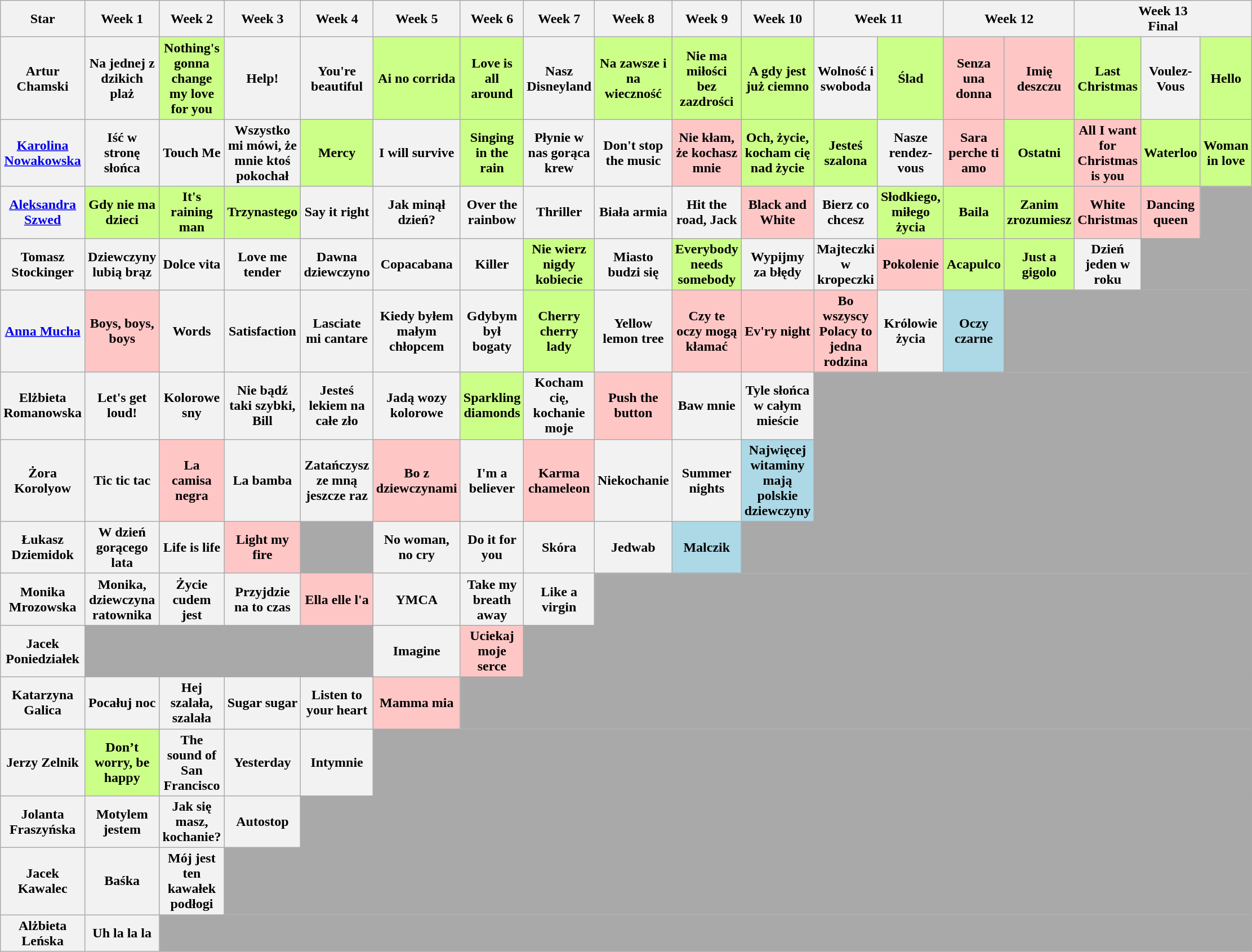<table class="sortable wikitable">
<tr>
<th>Star</th>
<th>Week 1</th>
<th>Week 2</th>
<th>Week 3</th>
<th>Week 4</th>
<th>Week 5</th>
<th>Week 6</th>
<th>Week 7</th>
<th>Week 8</th>
<th>Week 9</th>
<th>Week 10</th>
<th colspan=2>Week 11</th>
<th colspan=2>Week 12</th>
<th colspan=3>Week 13<br>Final</th>
</tr>
<tr>
<th>Artur Chamski</th>
<th>Na jednej z dzikich plaż</th>
<th style="background:#ccff88;">Nothing's gonna change my love for you</th>
<th>Help!</th>
<th>You're beautiful</th>
<th style="background:#ccff88;">Ai no corrida</th>
<th style="background:#ccff88;">Love is all around</th>
<th>Nasz Disneyland</th>
<th style="background:#ccff88;">Na zawsze i na wieczność</th>
<th style="background:#ccff88;">Nie ma miłości bez zazdrości</th>
<th style="background:#ccff88;">A gdy jest już ciemno</th>
<th>Wolność i swoboda</th>
<th style="background:#ccff88;">Ślad</th>
<th style="background:#ffc6c6;">Senza una donna</th>
<th style="background:#ffc6c6;">Imię deszczu</th>
<th style="background:#ccff88;">Last Christmas</th>
<th>Voulez-Vous</th>
<th style="background:#ccff88;">Hello</th>
</tr>
<tr>
<th><a href='#'>Karolina Nowakowska</a></th>
<th>Iść w stronę słońca</th>
<th>Touch Me</th>
<th>Wszystko mi mówi, że mnie ktoś pokochał</th>
<th style="background:#ccff88;">Mercy</th>
<th>I will survive</th>
<th style="background:#ccff88;">Singing in the rain</th>
<th>Płynie w nas gorąca krew</th>
<th>Don't stop the music</th>
<th style="background:#ffc6c6;">Nie kłam, że kochasz mnie</th>
<th style="background:#ccff88;">Och, życie, kocham cię nad życie</th>
<th style="background:#ccff88;">Jesteś szalona</th>
<th>Nasze rendez-vous</th>
<th style="background:#ffc6c6;">Sara perche ti amo</th>
<th style="background:#ccff88;">Ostatni</th>
<th style="background:#ffc6c6;">All I want for Christmas is you</th>
<th style="background:#ccff88;">Waterloo</th>
<th style="background:#ccff88;">Woman in love</th>
</tr>
<tr>
<th><a href='#'>Aleksandra Szwed</a></th>
<th style="background:#ccff88;">Gdy nie ma dzieci</th>
<th style="background:#ccff88;">It's raining man</th>
<th style="background:#ccff88;">Trzynastego</th>
<th>Say it right</th>
<th>Jak minął dzień?</th>
<th>Over the rainbow</th>
<th>Thriller</th>
<th>Biała armia</th>
<th>Hit the road, Jack</th>
<th style="background:#ffc6c6;">Black and White</th>
<th>Bierz co chcesz</th>
<th style="background:#ccff88;">Słodkiego, miłego życia</th>
<th style="background:#ccff88;">Baila</th>
<th style="background:#ccff88;">Zanim zrozumiesz</th>
<th style="background:#ffc6c6;">White Christmas</th>
<th style="background:#ffc6c6;">Dancing queen</th>
<th style="background:darkgrey" colspan=1></th>
</tr>
<tr>
<th>Tomasz Stockinger</th>
<th>Dziewczyny lubią brąz</th>
<th>Dolce vita</th>
<th>Love me tender</th>
<th>Dawna dziewczyno</th>
<th>Copacabana</th>
<th>Killer</th>
<th style="background:#ccff88;">Nie wierz nigdy kobiecie</th>
<th>Miasto budzi się</th>
<th style="background:#ccff88;">Everybody needs somebody</th>
<th>Wypijmy za błędy</th>
<th>Majteczki w kropeczki</th>
<th style="background:#ffc6c6;">Pokolenie</th>
<th style="background:#ccff88;">Acapulco</th>
<th style="background:#ccff88;">Just a gigolo</th>
<th>Dzień jeden w roku</th>
<th style="background:darkgrey" colspan=2></th>
</tr>
<tr>
<th><a href='#'>Anna Mucha</a></th>
<th style="background:#ffc6c6;">Boys, boys, boys</th>
<th>Words</th>
<th>Satisfaction</th>
<th>Lasciate mi cantare</th>
<th>Kiedy byłem małym chłopcem</th>
<th>Gdybym był bogaty</th>
<th style="background:#ccff88;">Cherry cherry lady</th>
<th>Yellow lemon tree</th>
<th style="background:#ffc6c6;">Czy te oczy mogą kłamać</th>
<th style="background:#ffc6c6;">Ev'ry night</th>
<th style="background:#ffc6c6;">Bo wszyscy Polacy to jedna rodzina</th>
<th>Królowie życia</th>
<th style="background:lightblue;">Oczy czarne</th>
<th style="background:darkgrey" colspan=5></th>
</tr>
<tr>
<th>Elżbieta Romanowska</th>
<th>Let's get loud!</th>
<th>Kolorowe sny</th>
<th>Nie bądź taki szybki, Bill</th>
<th>Jesteś lekiem na całe zło</th>
<th>Jadą wozy kolorowe</th>
<th style="background:#ccff88;">Sparkling diamonds</th>
<th>Kocham cię, kochanie moje</th>
<th style="background:#ffc6c6;">Push the button</th>
<th>Baw mnie</th>
<th>Tyle słońca w całym mieście</th>
<th style="background:darkgrey" colspan=7></th>
</tr>
<tr>
<th>Żora Korolyow</th>
<th>Tic tic tac</th>
<th style="background:#ffc6c6;">La camisa negra</th>
<th>La bamba</th>
<th>Zatańczysz ze mną jeszcze raz</th>
<th style="background:#ffc6c6;">Bo z dziewczynami</th>
<th>I'm a believer</th>
<th style="background:#ffc6c6;">Karma chameleon</th>
<th>Niekochanie</th>
<th>Summer nights</th>
<th style="background:lightblue;">Najwięcej witaminy mają polskie dziewczyny</th>
<th style="background:darkgrey" colspan=7></th>
</tr>
<tr>
<th>Łukasz Dziemidok</th>
<th>W dzień gorącego lata</th>
<th>Life is life</th>
<th style="background:#ffc6c6;">Light my fire</th>
<th style="background:darkgrey" colspan=1></th>
<th>No woman, no cry</th>
<th>Do it for you</th>
<th>Skóra</th>
<th>Jedwab</th>
<th style="background:lightblue;">Malczik</th>
<th style="background:darkgrey" colspan=8></th>
</tr>
<tr>
<th>Monika Mrozowska</th>
<th>Monika, dziewczyna ratownika</th>
<th>Życie cudem jest</th>
<th>Przyjdzie na to czas</th>
<th style="background:#ffc6c6;">Ella elle l'a</th>
<th>YMCA</th>
<th>Take my breath away</th>
<th>Like a virgin</th>
<th style="background:darkgrey" colspan=10></th>
</tr>
<tr>
<th>Jacek Poniedziałek</th>
<th style="background:darkgrey" colspan=4></th>
<th>Imagine</th>
<th style="background:#ffc6c6;">Uciekaj moje serce</th>
<th style="background:darkgrey" colspan=11></th>
</tr>
<tr>
<th>Katarzyna Galica</th>
<th>Pocałuj noc</th>
<th>Hej szalała, szalała</th>
<th>Sugar sugar</th>
<th>Listen to your heart</th>
<th style="background:#ffc6c6;">Mamma mia</th>
<th style="background:darkgrey" colspan=12></th>
</tr>
<tr>
<th>Jerzy Zelnik</th>
<th style="background:#ccff88;">Don’t worry, be happy</th>
<th>The sound of San Francisco</th>
<th>Yesterday</th>
<th>Intymnie</th>
<th style="background:darkgrey" colspan=13></th>
</tr>
<tr>
<th>Jolanta Fraszyńska</th>
<th>Motylem jestem</th>
<th>Jak się masz, kochanie?</th>
<th>Autostop</th>
<th style="background:darkgrey" colspan=14></th>
</tr>
<tr>
<th>Jacek Kawalec</th>
<th>Baśka</th>
<th>Mój jest ten kawałek podłogi</th>
<th style="background:darkgrey" colspan=15></th>
</tr>
<tr>
<th>Alżbieta Leńska</th>
<th>Uh la la la</th>
<th style="background:darkgrey" colspan=16></th>
</tr>
</table>
